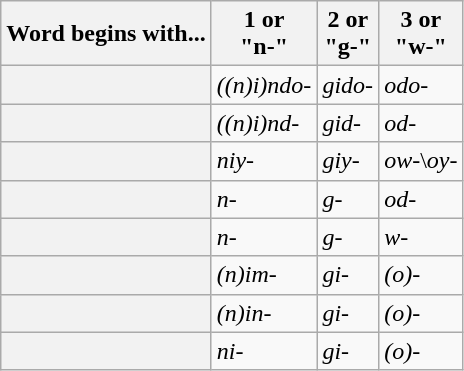<table class="wikitable">
<tr>
<th>Word begins with...</th>
<th>1 or<br>"n-"</th>
<th>2 or<br>"g-"</th>
<th>3 or<br>"w-"</th>
</tr>
<tr>
<th></th>
<td><em>((n)i)ndo-</em></td>
<td><em>gido-</em></td>
<td><em>odo-</em></td>
</tr>
<tr>
<th></th>
<td><em>((n)i)nd-</em></td>
<td><em>gid-</em></td>
<td><em>od-</em></td>
</tr>
<tr>
<th></th>
<td><em>niy-</em></td>
<td><em>giy-</em></td>
<td><em>ow-</em>\<em>oy-</em></td>
</tr>
<tr>
<th></th>
<td><em>n-</em></td>
<td><em>g-</em></td>
<td><em>od-</em></td>
</tr>
<tr>
<th></th>
<td><em>n-</em></td>
<td><em>g-</em></td>
<td><em>w-</em></td>
</tr>
<tr>
<th></th>
<td><em>(n)im-</em></td>
<td><em>gi-</em></td>
<td><em>(o)-</em></td>
</tr>
<tr>
<th></th>
<td><em>(n)in-</em></td>
<td><em>gi-</em></td>
<td><em>(o)-</em></td>
</tr>
<tr>
<th></th>
<td><em>ni-</em></td>
<td><em>gi-</em></td>
<td><em>(o)-</em></td>
</tr>
</table>
